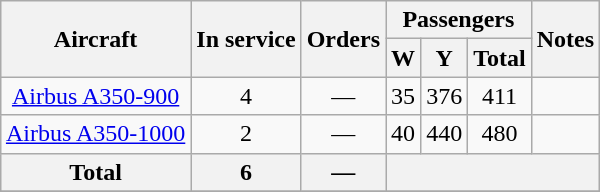<table class="wikitable" style="margin:0.5em auto; text-align:center">
<tr>
<th rowspan=2>Aircraft</th>
<th rowspan=2>In service</th>
<th rowspan=2>Orders</th>
<th colspan=3>Passengers</th>
<th rowspan=2>Notes</th>
</tr>
<tr>
<th><abbr>W</abbr></th>
<th><abbr>Y</abbr></th>
<th>Total</th>
</tr>
<tr>
<td><a href='#'>Airbus A350-900</a></td>
<td>4</td>
<td>—</td>
<td>35</td>
<td>376</td>
<td>411</td>
<td></td>
</tr>
<tr>
<td><a href='#'>Airbus A350-1000</a></td>
<td>2</td>
<td>—</td>
<td>40</td>
<td>440</td>
<td>480</td>
<td></td>
</tr>
<tr>
<th>Total</th>
<th>6</th>
<th>—</th>
<th colspan=4></th>
</tr>
<tr>
</tr>
</table>
